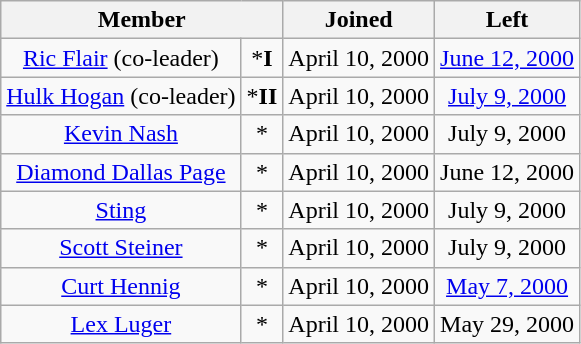<table class="wikitable sortable" style="text-align:center;">
<tr>
<th colspan="2">Member</th>
<th>Joined</th>
<th>Left</th>
</tr>
<tr>
<td><a href='#'>Ric Flair</a> (co-leader)</td>
<td>*<strong>I</strong></td>
<td>April 10, 2000</td>
<td><a href='#'>June 12, 2000</a></td>
</tr>
<tr>
<td><a href='#'>Hulk Hogan</a> (co-leader)</td>
<td>*<strong>II</strong></td>
<td>April 10, 2000</td>
<td><a href='#'>July 9, 2000</a></td>
</tr>
<tr>
<td><a href='#'>Kevin Nash</a></td>
<td>*</td>
<td>April 10, 2000</td>
<td>July 9, 2000</td>
</tr>
<tr>
<td><a href='#'>Diamond Dallas Page</a></td>
<td>*</td>
<td>April 10, 2000</td>
<td>June 12, 2000</td>
</tr>
<tr>
<td><a href='#'>Sting</a></td>
<td>*</td>
<td>April 10, 2000</td>
<td>July 9, 2000</td>
</tr>
<tr>
<td><a href='#'>Scott Steiner</a></td>
<td>*</td>
<td>April 10, 2000</td>
<td>July 9, 2000</td>
</tr>
<tr>
<td><a href='#'>Curt Hennig</a></td>
<td>*</td>
<td>April 10, 2000</td>
<td><a href='#'>May 7, 2000</a></td>
</tr>
<tr>
<td><a href='#'>Lex Luger</a></td>
<td>*</td>
<td>April 10, 2000</td>
<td>May 29, 2000</td>
</tr>
</table>
